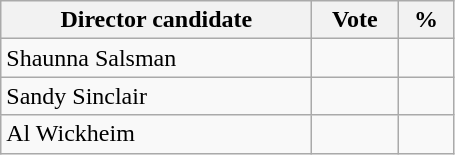<table class="wikitable">
<tr>
<th width="200px">Director candidate</th>
<th width="50px">Vote</th>
<th width="30px">%</th>
</tr>
<tr>
<td>Shaunna Salsman</td>
<td></td>
<td></td>
</tr>
<tr>
<td>Sandy Sinclair</td>
<td></td>
<td></td>
</tr>
<tr>
<td>Al Wickheim</td>
<td></td>
<td></td>
</tr>
</table>
